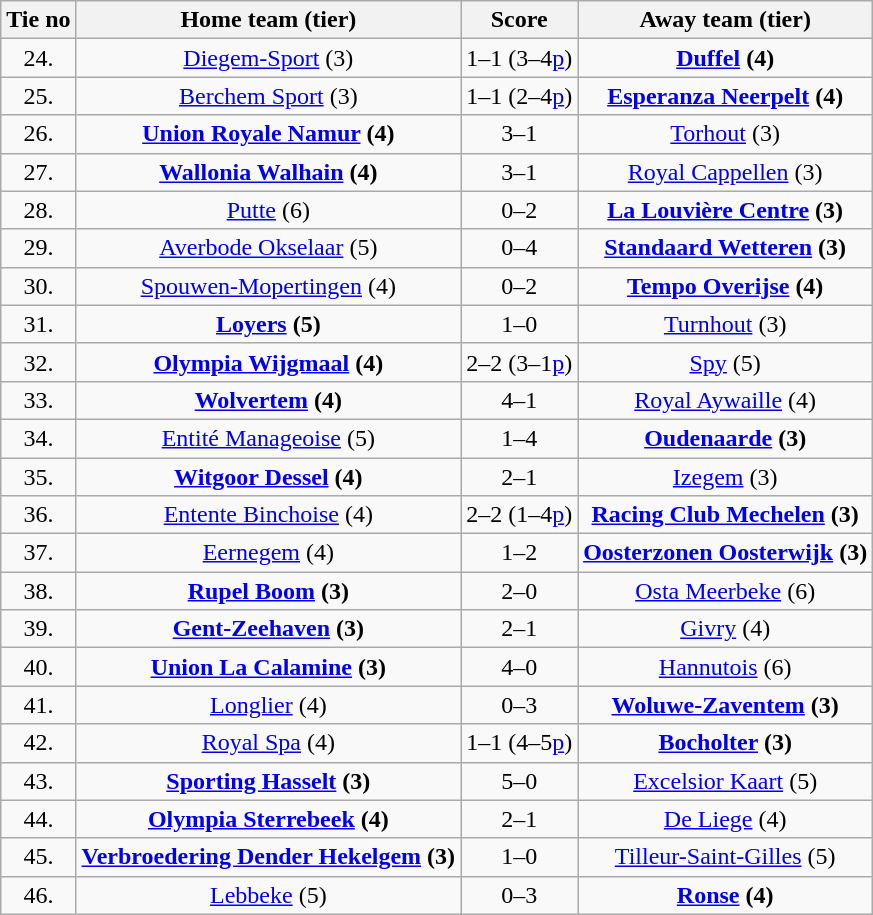<table class="wikitable" style="text-align: center">
<tr>
<th>Tie no</th>
<th>Home team (tier)</th>
<th>Score</th>
<th>Away team (tier)</th>
</tr>
<tr>
<td>24.</td>
<td><a href='#'>Diegem-Sport</a> (3)</td>
<td>1–1 (3–4<a href='#'>p</a>)</td>
<td><strong><a href='#'>Duffel</a> (4)</strong></td>
</tr>
<tr>
<td>25.</td>
<td><a href='#'>Berchem Sport</a> (3)</td>
<td>1–1 (2–4<a href='#'>p</a>)</td>
<td><strong><a href='#'>Esperanza Neerpelt</a> (4)</strong></td>
</tr>
<tr>
<td>26.</td>
<td><strong><a href='#'>Union Royale Namur</a> (4)</strong></td>
<td>3–1</td>
<td><a href='#'>Torhout</a> (3)</td>
</tr>
<tr>
<td>27.</td>
<td><strong><a href='#'>Wallonia Walhain</a> (4)</strong></td>
<td>3–1</td>
<td><a href='#'>Royal Cappellen</a> (3)</td>
</tr>
<tr>
<td>28.</td>
<td><a href='#'>Putte</a> (6)</td>
<td>0–2</td>
<td><strong><a href='#'>La Louvière Centre</a> (3)</strong></td>
</tr>
<tr>
<td>29.</td>
<td><a href='#'>Averbode Okselaar</a> (5)</td>
<td>0–4</td>
<td><strong><a href='#'>Standaard Wetteren</a> (3)</strong></td>
</tr>
<tr>
<td>30.</td>
<td><a href='#'>Spouwen-Mopertingen</a> (4)</td>
<td>0–2</td>
<td><strong><a href='#'>Tempo Overijse</a> (4)</strong></td>
</tr>
<tr>
<td>31.</td>
<td><strong><a href='#'>Loyers</a> (5)</strong></td>
<td>1–0</td>
<td><a href='#'>Turnhout</a> (3)</td>
</tr>
<tr>
<td>32.</td>
<td><strong><a href='#'>Olympia Wijgmaal</a> (4)</strong></td>
<td>2–2 (3–1<a href='#'>p</a>)</td>
<td><a href='#'>Spy</a> (5)</td>
</tr>
<tr>
<td>33.</td>
<td><strong><a href='#'>Wolvertem</a> (4)</strong></td>
<td>4–1</td>
<td><a href='#'>Royal Aywaille</a> (4)</td>
</tr>
<tr>
<td>34.</td>
<td><a href='#'>Entité Manageoise</a> (5)</td>
<td>1–4</td>
<td><strong><a href='#'>Oudenaarde</a> (3)</strong></td>
</tr>
<tr>
<td>35.</td>
<td><strong><a href='#'>Witgoor Dessel</a> (4)</strong></td>
<td>2–1</td>
<td><a href='#'>Izegem</a> (3)</td>
</tr>
<tr>
<td>36.</td>
<td><a href='#'>Entente Binchoise</a> (4)</td>
<td>2–2 (1–4<a href='#'>p</a>)</td>
<td><strong><a href='#'>Racing Club Mechelen</a> (3)</strong></td>
</tr>
<tr>
<td>37.</td>
<td><a href='#'>Eernegem</a> (4)</td>
<td>1–2</td>
<td><strong><a href='#'>Oosterzonen Oosterwijk</a> (3)</strong></td>
</tr>
<tr>
<td>38.</td>
<td><strong><a href='#'>Rupel Boom</a> (3)</strong></td>
<td>2–0</td>
<td><a href='#'>Osta Meerbeke</a> (6)</td>
</tr>
<tr>
<td>39.</td>
<td><strong><a href='#'>Gent-Zeehaven</a> (3)</strong></td>
<td>2–1</td>
<td><a href='#'>Givry</a> (4)</td>
</tr>
<tr>
<td>40.</td>
<td><strong><a href='#'>Union La Calamine</a> (3)</strong></td>
<td>4–0</td>
<td><a href='#'>Hannutois</a> (6)</td>
</tr>
<tr>
<td>41.</td>
<td><a href='#'>Longlier</a> (4)</td>
<td>0–3</td>
<td><strong><a href='#'>Woluwe-Zaventem</a> (3)</strong></td>
</tr>
<tr>
<td>42.</td>
<td><a href='#'>Royal Spa</a> (4)</td>
<td>1–1 (4–5<a href='#'>p</a>)</td>
<td><strong><a href='#'>Bocholter</a> (3)</strong></td>
</tr>
<tr>
<td>43.</td>
<td><strong><a href='#'>Sporting Hasselt</a> (3)</strong></td>
<td>5–0</td>
<td><a href='#'>Excelsior Kaart</a> (5)</td>
</tr>
<tr>
<td>44.</td>
<td><strong><a href='#'>Olympia Sterrebeek</a> (4)</strong></td>
<td>2–1</td>
<td><a href='#'>De Liege</a> (4)</td>
</tr>
<tr>
<td>45.</td>
<td><strong><a href='#'>Verbroedering Dender Hekelgem</a> (3)</strong></td>
<td>1–0</td>
<td><a href='#'>Tilleur-Saint-Gilles</a> (5)</td>
</tr>
<tr>
<td>46.</td>
<td><a href='#'>Lebbeke</a> (5)</td>
<td>0–3</td>
<td><strong><a href='#'>Ronse</a> (4)</strong></td>
</tr>
</table>
